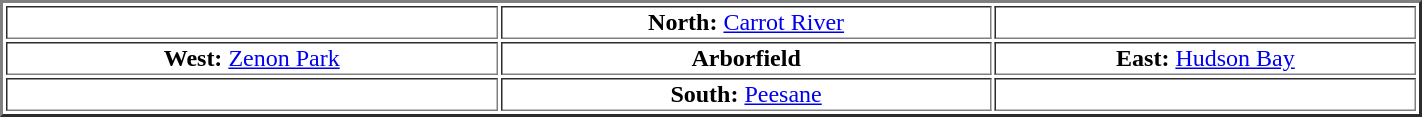<table width ="75%" border = 2 align="center">
<tr ---->
<td width ="35%" align="center"></td>
<td width ="30%" align="center"><strong>North:</strong> <a href='#'>Carrot River</a></td>
<td width ="35%" align="center"></td>
</tr>
<tr ---->
<td width ="10%" align="center"><strong>West:</strong> <a href='#'>Zenon Park</a></td>
<td width ="35%" align="center"><strong>Arborfield</strong></td>
<td width ="30%" align="center"><strong>East:</strong> <a href='#'>Hudson Bay</a></td>
</tr>
<tr ---->
<td width ="35%" align="center"></td>
<td width ="30%" align="center"><strong>South:</strong> <a href='#'>Peesane</a></td>
<td width ="35%" align="center"></td>
</tr>
</table>
